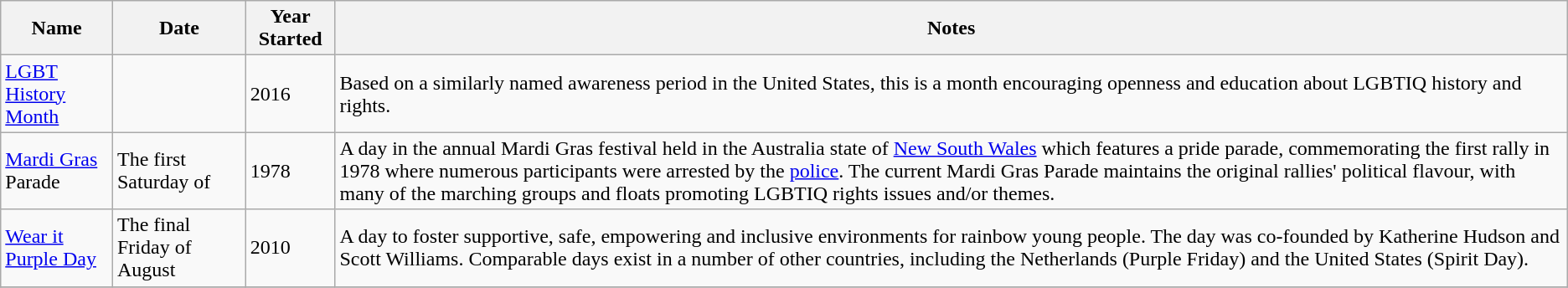<table class="wikitable sortable">
<tr>
<th>Name</th>
<th>Date</th>
<th>Year Started</th>
<th>Notes</th>
</tr>
<tr>
<td><a href='#'>LGBT History Month</a></td>
<td></td>
<td>2016</td>
<td>Based on a similarly named awareness period in the United States, this is a month encouraging openness and education about LGBTIQ history and rights.</td>
</tr>
<tr>
<td><a href='#'>Mardi Gras</a> Parade</td>
<td>The first Saturday of </td>
<td>1978</td>
<td>A day in the annual Mardi Gras festival held in the Australia state of <a href='#'>New South Wales</a> which features a pride parade, commemorating the first rally in 1978 where numerous participants were arrested by the <a href='#'>police</a>. The current Mardi Gras Parade maintains the original rallies' political flavour, with many of the marching groups and floats promoting LGBTIQ rights issues and/or themes.</td>
</tr>
<tr>
<td><a href='#'>Wear it Purple Day</a></td>
<td>The final Friday of August</td>
<td>2010</td>
<td>A day to foster supportive, safe, empowering and inclusive environments for rainbow young people. The day was co-founded by Katherine Hudson and Scott Williams. Comparable days exist in a number of other countries, including the Netherlands (Purple Friday) and the United States (Spirit Day).</td>
</tr>
<tr>
</tr>
</table>
